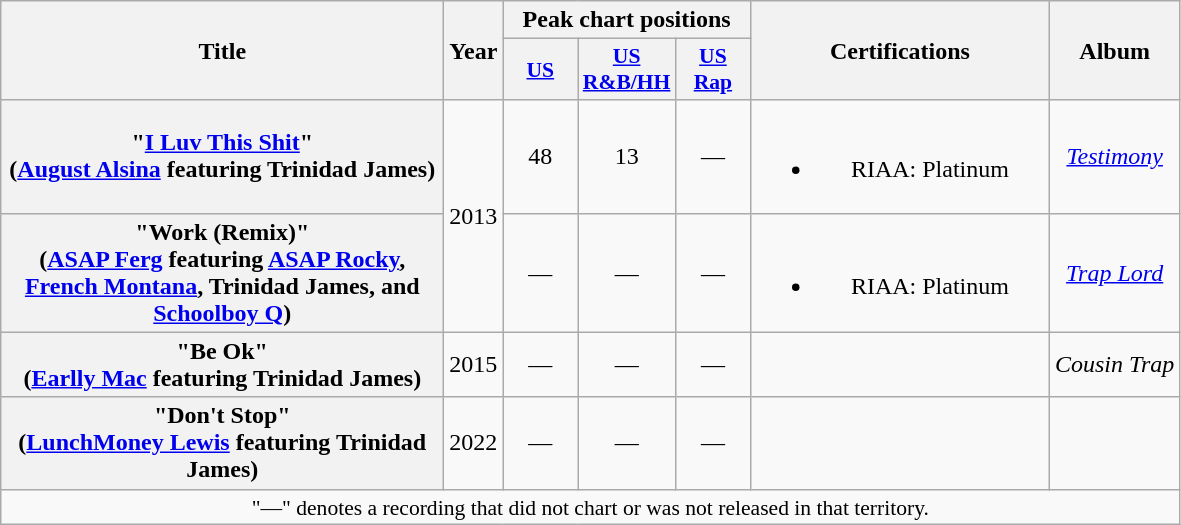<table class="wikitable plainrowheaders" style="text-align:center;">
<tr>
<th scope="col" rowspan="2" style="width:18em;">Title</th>
<th scope="col" rowspan="2">Year</th>
<th scope="col" colspan="3">Peak chart positions</th>
<th scope="col" rowspan="2" style="width:12em;">Certifications</th>
<th scope="col" rowspan="2">Album</th>
</tr>
<tr>
<th scope="col" style="width:3em;font-size:90%;"><a href='#'>US</a><br></th>
<th scope="col" style="width:3em;font-size:90%;"><a href='#'>US<br>R&B/HH</a><br></th>
<th scope="col" style="width:3em;font-size:90%;"><a href='#'>US Rap</a><br></th>
</tr>
<tr>
<th scope="row">"<a href='#'>I Luv This Shit</a>"<br><span>(<a href='#'>August Alsina</a> featuring Trinidad James)</span></th>
<td rowspan="2">2013</td>
<td>48</td>
<td>13</td>
<td>—</td>
<td><br><ul><li>RIAA: Platinum</li></ul></td>
<td><em><a href='#'>Testimony</a></em></td>
</tr>
<tr>
<th scope="row">"Work (Remix)"<br><span>(<a href='#'>ASAP Ferg</a> featuring <a href='#'>ASAP Rocky</a>, <a href='#'>French Montana</a>, Trinidad James, and <a href='#'>Schoolboy Q</a>)</span></th>
<td>—</td>
<td>—</td>
<td>—</td>
<td><br><ul><li>RIAA: Platinum</li></ul></td>
<td><em><a href='#'>Trap Lord</a></em></td>
</tr>
<tr>
<th scope="row">"Be Ok"<br><span>(<a href='#'>Earlly Mac</a> featuring Trinidad James)</span></th>
<td>2015</td>
<td>—</td>
<td>—</td>
<td>—</td>
<td></td>
<td><em>Cousin Trap</em></td>
</tr>
<tr>
<th scope="row">"Don't Stop"<br><span>(<a href='#'>LunchMoney Lewis</a> featuring Trinidad James)</span></th>
<td>2022</td>
<td>—</td>
<td>—</td>
<td>—</td>
<td></td>
<td></td>
</tr>
<tr>
<td colspan="13" style="font-size:90%">"—" denotes a recording that did not chart or was not released in that territory.</td>
</tr>
</table>
